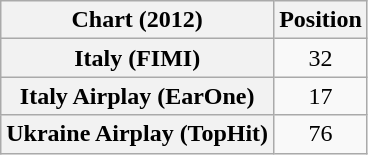<table class="wikitable sortable plainrowheaders" style="text-align:center;">
<tr>
<th scope="col">Chart (2012)</th>
<th scope="col">Position</th>
</tr>
<tr>
<th scope="row">Italy (FIMI)</th>
<td>32</td>
</tr>
<tr>
<th scope="row">Italy Airplay (EarOne)</th>
<td>17</td>
</tr>
<tr>
<th scope="row">Ukraine Airplay (TopHit)</th>
<td>76</td>
</tr>
</table>
